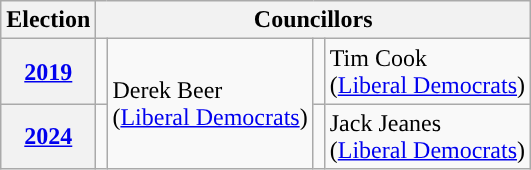<table class="wikitable">
<tr>
<th>Election</th>
<th colspan="4">Councillors</th>
</tr>
<tr>
<th><a href='#'>2019</a></th>
<td rowspan="1;" style="background-color: "></td>
<td rowspan="2">Derek Beer<br>(<a href='#'>Liberal Democrats</a>)</td>
<td rowspan="1;" style="background-color: "></td>
<td>Tim Cook<br>(<a href='#'>Liberal Democrats</a>)</td>
</tr>
<tr>
<th><a href='#'>2024</a></th>
<td rowspan="1;" style="background-color: "></td>
<td rowspan="1;" style="background-color: "></td>
<td>Jack Jeanes<br>(<a href='#'>Liberal Democrats</a>)</td>
</tr>
</table>
